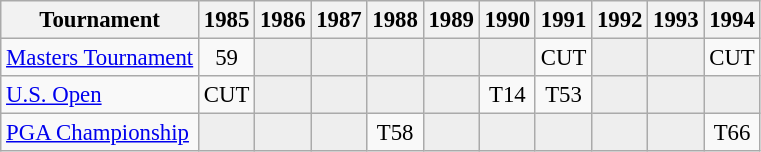<table class="wikitable" style="font-size:95%;text-align:center;">
<tr>
<th>Tournament</th>
<th>1985</th>
<th>1986</th>
<th>1987</th>
<th>1988</th>
<th>1989</th>
<th>1990</th>
<th>1991</th>
<th>1992</th>
<th>1993</th>
<th>1994</th>
</tr>
<tr>
<td align=left><a href='#'>Masters Tournament</a></td>
<td>59</td>
<td style="background:#eeeeee;"></td>
<td style="background:#eeeeee;"></td>
<td style="background:#eeeeee;"></td>
<td style="background:#eeeeee;"></td>
<td style="background:#eeeeee;"></td>
<td>CUT</td>
<td style="background:#eeeeee;"></td>
<td style="background:#eeeeee;"></td>
<td>CUT</td>
</tr>
<tr>
<td align=left><a href='#'>U.S. Open</a></td>
<td>CUT</td>
<td style="background:#eeeeee;"></td>
<td style="background:#eeeeee;"></td>
<td style="background:#eeeeee;"></td>
<td style="background:#eeeeee;"></td>
<td>T14</td>
<td>T53</td>
<td style="background:#eeeeee;"></td>
<td style="background:#eeeeee;"></td>
<td style="background:#eeeeee;"></td>
</tr>
<tr>
<td align=left><a href='#'>PGA Championship</a></td>
<td style="background:#eeeeee;"></td>
<td style="background:#eeeeee;"></td>
<td style="background:#eeeeee;"></td>
<td>T58</td>
<td style="background:#eeeeee;"></td>
<td style="background:#eeeeee;"></td>
<td style="background:#eeeeee;"></td>
<td style="background:#eeeeee;"></td>
<td style="background:#eeeeee;"></td>
<td>T66</td>
</tr>
</table>
